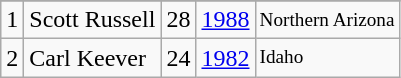<table class="wikitable">
<tr>
</tr>
<tr>
<td>1</td>
<td>Scott Russell</td>
<td>28</td>
<td><a href='#'>1988</a></td>
<td style="font-size:80%;">Northern Arizona</td>
</tr>
<tr>
<td>2</td>
<td>Carl Keever</td>
<td>24</td>
<td><a href='#'>1982</a></td>
<td style="font-size:80%;">Idaho</td>
</tr>
</table>
